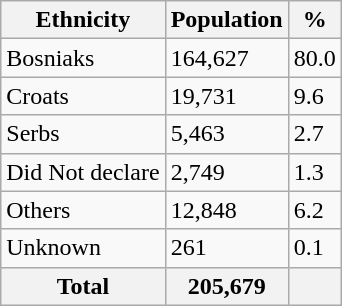<table class="wikitable">
<tr>
<th>Ethnicity</th>
<th>Population</th>
<th>%</th>
</tr>
<tr>
<td>Bosniaks</td>
<td>164,627</td>
<td>80.0</td>
</tr>
<tr>
<td>Croats</td>
<td>19,731</td>
<td>9.6</td>
</tr>
<tr>
<td>Serbs</td>
<td>5,463</td>
<td>2.7</td>
</tr>
<tr>
<td>Did Not declare</td>
<td>2,749</td>
<td>1.3</td>
</tr>
<tr>
<td>Others</td>
<td>12,848</td>
<td>6.2</td>
</tr>
<tr>
<td>Unknown</td>
<td>261</td>
<td>0.1</td>
</tr>
<tr>
<th>Total</th>
<th>205,679</th>
<th></th>
</tr>
</table>
